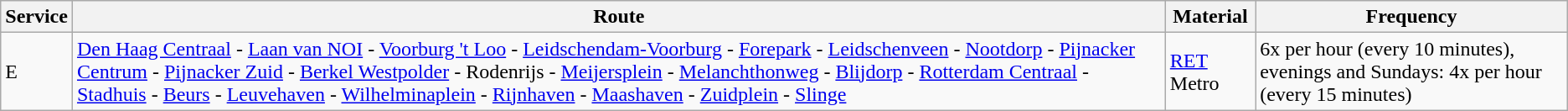<table class="wikitable vatop">
<tr>
<th>Service</th>
<th>Route</th>
<th>Material</th>
<th>Frequency</th>
</tr>
<tr>
<td>E</td>
<td><a href='#'>Den Haag Centraal</a> - <a href='#'>Laan van NOI</a> - <a href='#'>Voorburg 't Loo</a> - <a href='#'>Leidschendam-Voorburg</a> - <a href='#'>Forepark</a> - <a href='#'>Leidschenveen</a> - <a href='#'>Nootdorp</a> - <a href='#'>Pijnacker Centrum</a> - <a href='#'>Pijnacker Zuid</a> - <a href='#'>Berkel Westpolder</a> - Rodenrijs - <a href='#'>Meijersplein</a> - <a href='#'>Melanchthonweg</a> - <a href='#'>Blijdorp</a> - <a href='#'>Rotterdam Centraal</a> - <a href='#'>Stadhuis</a> - <a href='#'>Beurs</a> - <a href='#'>Leuvehaven</a> - <a href='#'>Wilhelminaplein</a> - <a href='#'>Rijnhaven</a> - <a href='#'>Maashaven</a> - <a href='#'>Zuidplein</a> - <a href='#'>Slinge</a></td>
<td><a href='#'>RET</a> Metro</td>
<td>6x per hour (every 10 minutes), evenings and Sundays: 4x per hour (every 15 minutes)</td>
</tr>
</table>
